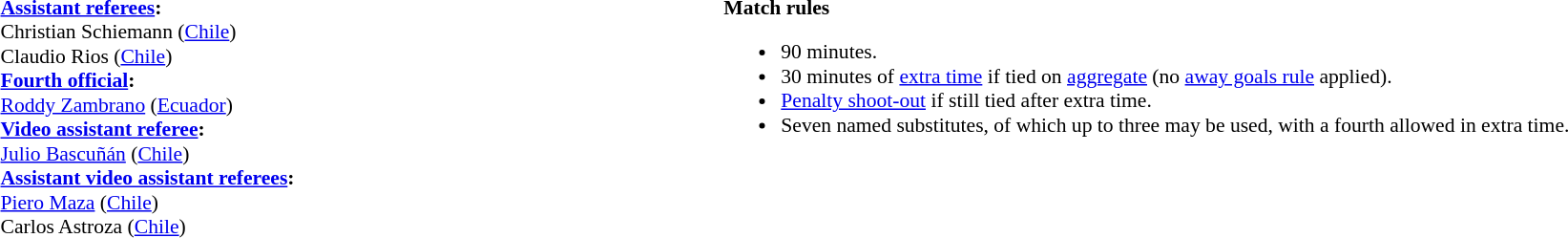<table style="width:100%; font-size:90%;">
<tr>
<td><br><strong><a href='#'>Assistant referees</a>:</strong>
<br>Christian Schiemann (<a href='#'>Chile</a>)
<br>Claudio Rios (<a href='#'>Chile</a>)
<br><strong><a href='#'>Fourth official</a>:</strong>
<br><a href='#'>Roddy Zambrano</a> (<a href='#'>Ecuador</a>)
<br><strong><a href='#'>Video assistant referee</a>:</strong>
<br><a href='#'>Julio Bascuñán</a> (<a href='#'>Chile</a>)
<br><strong><a href='#'>Assistant video assistant referees</a>:</strong>
<br><a href='#'>Piero Maza</a> (<a href='#'>Chile</a>)
<br>Carlos Astroza (<a href='#'>Chile</a>)</td>
<td style="width:60%; vertical-align:top;"><br><strong>Match rules</strong><ul><li>90 minutes.</li><li>30 minutes of <a href='#'>extra time</a> if tied on <a href='#'>aggregate</a> (no <a href='#'>away goals rule</a> applied).</li><li><a href='#'>Penalty shoot-out</a> if still tied after extra time.</li><li>Seven named substitutes, of which up to three may be used, with a fourth allowed in extra time.</li></ul></td>
</tr>
</table>
